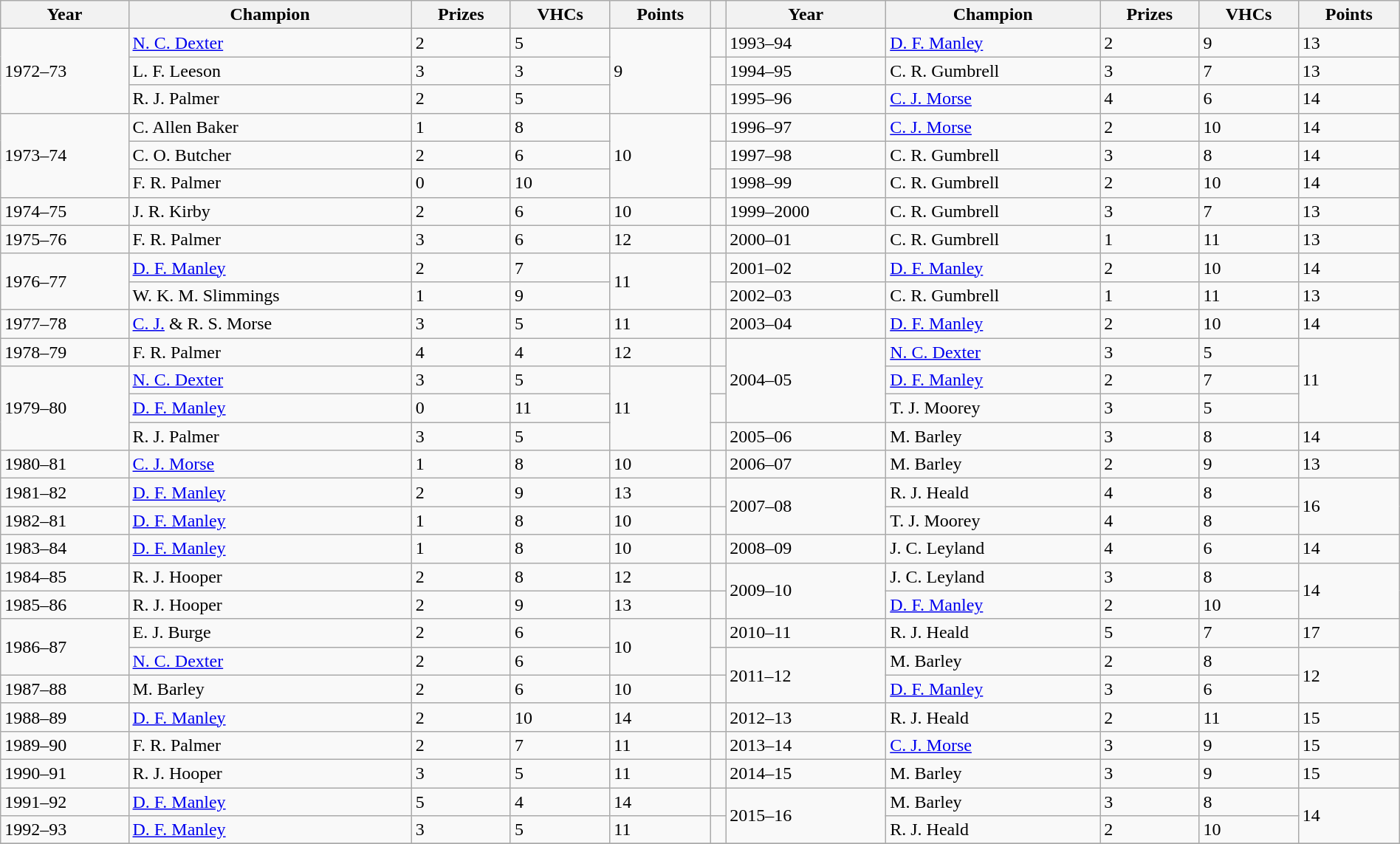<table class="wikitable" border="1" width = 100%>
<tr>
<th>Year</th>
<th>Champion</th>
<th>Prizes</th>
<th>VHCs</th>
<th>Points</th>
<th></th>
<th>Year</th>
<th>Champion</th>
<th>Prizes</th>
<th>VHCs</th>
<th>Points</th>
</tr>
<tr>
<td rowspan = 3>1972–73</td>
<td><a href='#'>N. C. Dexter</a></td>
<td>2</td>
<td>5</td>
<td rowspan = 3>9</td>
<td></td>
<td>1993–94</td>
<td><a href='#'>D. F. Manley</a></td>
<td>2</td>
<td>9</td>
<td>13</td>
</tr>
<tr>
<td>L. F. Leeson</td>
<td>3</td>
<td>3</td>
<td></td>
<td>1994–95</td>
<td>C. R. Gumbrell</td>
<td>3</td>
<td>7</td>
<td>13</td>
</tr>
<tr>
<td>R. J. Palmer</td>
<td>2</td>
<td>5</td>
<td></td>
<td>1995–96</td>
<td><a href='#'>C. J. Morse</a></td>
<td>4</td>
<td>6</td>
<td>14</td>
</tr>
<tr>
<td rowspan = 3>1973–74</td>
<td>C. Allen Baker</td>
<td>1</td>
<td>8</td>
<td rowspan = 3>10</td>
<td></td>
<td>1996–97</td>
<td><a href='#'>C. J. Morse</a></td>
<td>2</td>
<td>10</td>
<td>14</td>
</tr>
<tr>
<td>C. O. Butcher</td>
<td>2</td>
<td>6</td>
<td></td>
<td>1997–98</td>
<td>C. R. Gumbrell</td>
<td>3</td>
<td>8</td>
<td>14</td>
</tr>
<tr>
<td>F. R. Palmer</td>
<td>0</td>
<td>10</td>
<td></td>
<td>1998–99</td>
<td>C. R. Gumbrell</td>
<td>2</td>
<td>10</td>
<td>14</td>
</tr>
<tr>
<td>1974–75</td>
<td>J. R. Kirby</td>
<td>2</td>
<td>6</td>
<td>10</td>
<td></td>
<td>1999–2000</td>
<td>C. R. Gumbrell</td>
<td>3</td>
<td>7</td>
<td>13</td>
</tr>
<tr>
<td>1975–76</td>
<td>F. R. Palmer</td>
<td>3</td>
<td>6</td>
<td>12</td>
<td></td>
<td>2000–01</td>
<td>C. R. Gumbrell</td>
<td>1</td>
<td>11</td>
<td>13</td>
</tr>
<tr>
<td rowspan = 2>1976–77</td>
<td><a href='#'>D. F. Manley</a></td>
<td>2</td>
<td>7</td>
<td rowspan = 2>11</td>
<td></td>
<td>2001–02</td>
<td><a href='#'>D. F. Manley</a></td>
<td>2</td>
<td>10</td>
<td>14</td>
</tr>
<tr>
<td>W. K. M. Slimmings</td>
<td>1</td>
<td>9</td>
<td></td>
<td>2002–03</td>
<td>C. R. Gumbrell</td>
<td>1</td>
<td>11</td>
<td>13</td>
</tr>
<tr>
<td>1977–78</td>
<td><a href='#'>C. J.</a> & R. S. Morse</td>
<td>3</td>
<td>5</td>
<td>11</td>
<td></td>
<td>2003–04</td>
<td><a href='#'>D. F. Manley</a></td>
<td>2</td>
<td>10</td>
<td>14</td>
</tr>
<tr>
<td>1978–79</td>
<td>F. R. Palmer</td>
<td>4</td>
<td>4</td>
<td>12</td>
<td></td>
<td rowspan = 3>2004–05</td>
<td><a href='#'>N. C. Dexter</a></td>
<td>3</td>
<td>5</td>
<td rowspan = 3>11</td>
</tr>
<tr>
<td rowspan = 3>1979–80</td>
<td><a href='#'>N. C. Dexter</a></td>
<td>3</td>
<td>5</td>
<td rowspan = 3>11</td>
<td></td>
<td><a href='#'>D. F. Manley</a></td>
<td>2</td>
<td>7</td>
</tr>
<tr>
<td><a href='#'>D. F. Manley</a></td>
<td>0</td>
<td>11</td>
<td></td>
<td>T. J. Moorey</td>
<td>3</td>
<td>5</td>
</tr>
<tr>
<td>R. J. Palmer</td>
<td>3</td>
<td>5</td>
<td></td>
<td>2005–06</td>
<td>M. Barley</td>
<td>3</td>
<td>8</td>
<td>14</td>
</tr>
<tr>
<td>1980–81</td>
<td><a href='#'>C. J. Morse</a></td>
<td>1</td>
<td>8</td>
<td>10</td>
<td></td>
<td>2006–07</td>
<td>M. Barley</td>
<td>2</td>
<td>9</td>
<td>13</td>
</tr>
<tr>
<td>1981–82</td>
<td><a href='#'>D. F. Manley</a></td>
<td>2</td>
<td>9</td>
<td>13</td>
<td></td>
<td rowspan = 2>2007–08</td>
<td>R. J. Heald</td>
<td>4</td>
<td>8</td>
<td rowspan = 2>16</td>
</tr>
<tr>
<td>1982–81</td>
<td><a href='#'>D. F. Manley</a></td>
<td>1</td>
<td>8</td>
<td>10</td>
<td></td>
<td>T. J. Moorey</td>
<td>4</td>
<td>8</td>
</tr>
<tr>
<td>1983–84</td>
<td><a href='#'>D. F. Manley</a></td>
<td>1</td>
<td>8</td>
<td>10</td>
<td></td>
<td>2008–09</td>
<td>J. C. Leyland</td>
<td>4</td>
<td>6</td>
<td>14</td>
</tr>
<tr>
<td>1984–85</td>
<td>R. J. Hooper</td>
<td>2</td>
<td>8</td>
<td>12</td>
<td></td>
<td rowspan = 2>2009–10</td>
<td>J. C. Leyland</td>
<td>3</td>
<td>8</td>
<td rowspan = 2>14</td>
</tr>
<tr>
<td>1985–86</td>
<td>R. J. Hooper</td>
<td>2</td>
<td>9</td>
<td>13</td>
<td></td>
<td><a href='#'>D. F. Manley</a></td>
<td>2</td>
<td>10</td>
</tr>
<tr>
<td rowspan = 2>1986–87</td>
<td>E. J. Burge</td>
<td>2</td>
<td>6</td>
<td rowspan = 2>10</td>
<td></td>
<td>2010–11</td>
<td>R. J. Heald</td>
<td>5</td>
<td>7</td>
<td>17</td>
</tr>
<tr>
<td><a href='#'>N. C. Dexter</a></td>
<td>2</td>
<td>6</td>
<td></td>
<td rowspan = 2>2011–12</td>
<td>M. Barley</td>
<td>2</td>
<td>8</td>
<td rowspan = 2>12</td>
</tr>
<tr>
<td>1987–88</td>
<td>M. Barley</td>
<td>2</td>
<td>6</td>
<td>10</td>
<td></td>
<td><a href='#'>D. F. Manley</a></td>
<td>3</td>
<td>6</td>
</tr>
<tr>
<td>1988–89</td>
<td><a href='#'>D. F. Manley</a></td>
<td>2</td>
<td>10</td>
<td>14</td>
<td></td>
<td>2012–13</td>
<td>R. J. Heald</td>
<td>2</td>
<td>11</td>
<td>15</td>
</tr>
<tr>
<td>1989–90</td>
<td>F. R. Palmer</td>
<td>2</td>
<td>7</td>
<td>11</td>
<td></td>
<td>2013–14</td>
<td><a href='#'>C. J. Morse</a></td>
<td>3</td>
<td>9</td>
<td>15</td>
</tr>
<tr>
<td>1990–91</td>
<td>R. J. Hooper</td>
<td>3</td>
<td>5</td>
<td>11</td>
<td></td>
<td>2014–15</td>
<td>M. Barley</td>
<td>3</td>
<td>9</td>
<td>15</td>
</tr>
<tr>
<td>1991–92</td>
<td><a href='#'>D. F. Manley</a></td>
<td>5</td>
<td>4</td>
<td>14</td>
<td></td>
<td rowspan=2>2015–16</td>
<td>M. Barley</td>
<td>3</td>
<td>8</td>
<td rowspan=2>14</td>
</tr>
<tr>
<td>1992–93</td>
<td><a href='#'>D. F. Manley</a></td>
<td>3</td>
<td>5</td>
<td>11</td>
<td></td>
<td>R. J. Heald</td>
<td>2</td>
<td>10</td>
</tr>
<tr>
</tr>
</table>
